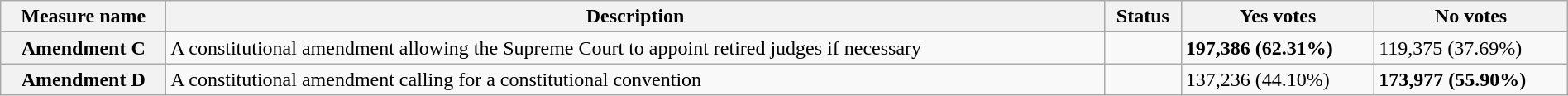<table class="wikitable sortable plainrowheaders" style="width:100%">
<tr>
<th scope="col">Measure name</th>
<th class="unsortable" scope="col">Description</th>
<th scope="col">Status</th>
<th scope="col">Yes votes</th>
<th scope="col">No votes</th>
</tr>
<tr>
<th scope="row">Amendment C</th>
<td>A constitutional amendment allowing the Supreme Court to appoint retired judges if necessary</td>
<td></td>
<td><strong>197,386 (62.31%)</strong></td>
<td>119,375 (37.69%)</td>
</tr>
<tr>
<th scope="row">Amendment D</th>
<td>A constitutional amendment calling for a constitutional convention</td>
<td></td>
<td>137,236 (44.10%)</td>
<td><strong>173,977 (55.90%)</strong></td>
</tr>
</table>
